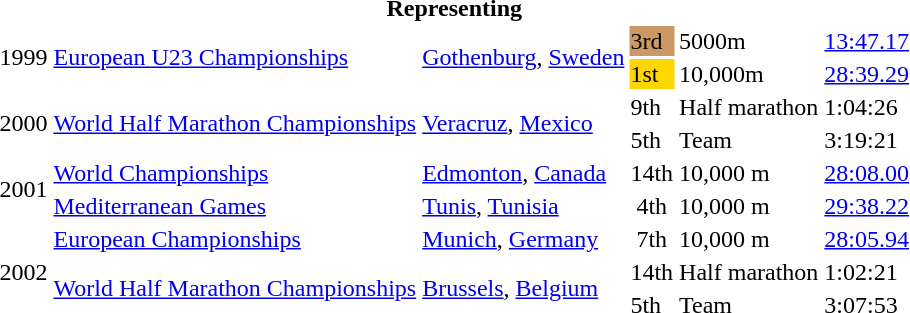<table>
<tr>
<th colspan="6">Representing </th>
</tr>
<tr>
<td rowspan=2>1999</td>
<td rowspan=2><a href='#'>European U23 Championships</a></td>
<td rowspan=2><a href='#'>Gothenburg</a>, <a href='#'>Sweden</a></td>
<td bgcolor="cc9966">3rd</td>
<td>5000m</td>
<td><a href='#'>13:47.17</a></td>
</tr>
<tr>
<td bgcolor=gold>1st</td>
<td>10,000m</td>
<td><a href='#'>28:39.29</a></td>
</tr>
<tr>
<td rowspan=2>2000</td>
<td rowspan=2><a href='#'>World Half Marathon Championships</a></td>
<td rowspan=2><a href='#'>Veracruz</a>, <a href='#'>Mexico</a></td>
<td>9th</td>
<td>Half marathon</td>
<td>1:04:26</td>
</tr>
<tr>
<td>5th</td>
<td>Team</td>
<td>3:19:21</td>
</tr>
<tr>
<td rowspan=2>2001</td>
<td><a href='#'>World Championships</a></td>
<td><a href='#'>Edmonton</a>, <a href='#'>Canada</a></td>
<td align="center">14th</td>
<td>10,000 m</td>
<td><a href='#'>28:08.00</a></td>
</tr>
<tr>
<td><a href='#'>Mediterranean Games</a></td>
<td><a href='#'>Tunis</a>, <a href='#'>Tunisia</a></td>
<td align="center">4th</td>
<td>10,000 m</td>
<td><a href='#'>29:38.22</a></td>
</tr>
<tr>
<td rowspan=3>2002</td>
<td><a href='#'>European Championships</a></td>
<td><a href='#'>Munich</a>, <a href='#'>Germany</a></td>
<td align="center">7th</td>
<td>10,000 m</td>
<td><a href='#'>28:05.94</a></td>
</tr>
<tr>
<td rowspan=2><a href='#'>World Half Marathon Championships</a></td>
<td rowspan=2><a href='#'>Brussels</a>, <a href='#'>Belgium</a></td>
<td>14th</td>
<td>Half marathon</td>
<td>1:02:21</td>
</tr>
<tr>
<td>5th</td>
<td>Team</td>
<td>3:07:53</td>
</tr>
</table>
